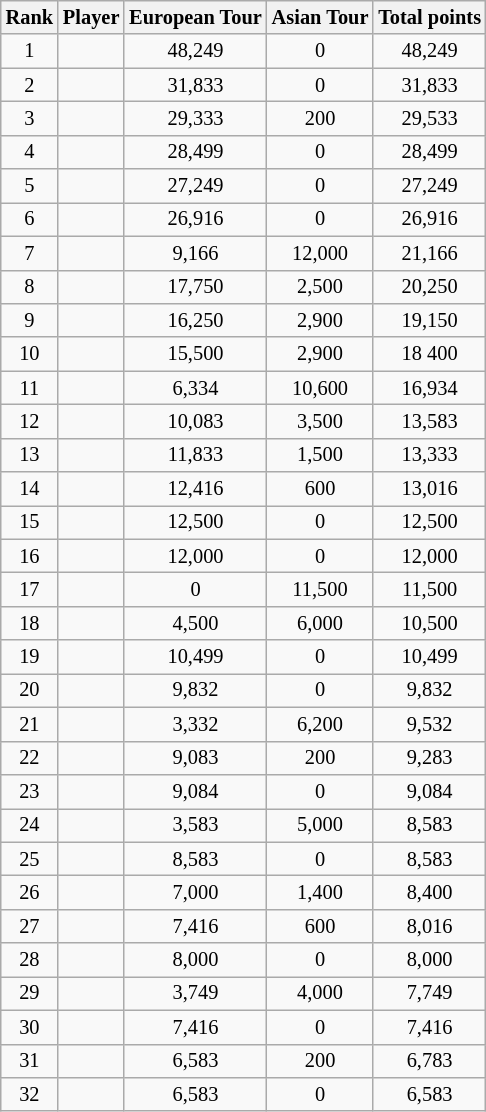<table class="wikitable" style="font-size: 85%">
<tr>
<th>Rank</th>
<th>Player</th>
<th>European Tour</th>
<th>Asian Tour</th>
<th>Total points</th>
</tr>
<tr>
<td align="center">1</td>
<td></td>
<td align="center">48,249</td>
<td align="center">0</td>
<td align="center">48,249</td>
</tr>
<tr>
<td align="center">2</td>
<td></td>
<td align="center">31,833</td>
<td align="center">0</td>
<td align="center">31,833</td>
</tr>
<tr>
<td align="center">3</td>
<td></td>
<td align="center">29,333</td>
<td align="center">200</td>
<td align="center">29,533</td>
</tr>
<tr>
<td align="center">4</td>
<td></td>
<td align="center">28,499</td>
<td align="center">0</td>
<td align="center">28,499</td>
</tr>
<tr>
<td align="center">5</td>
<td></td>
<td align="center">27,249</td>
<td align="center">0</td>
<td align="center">27,249</td>
</tr>
<tr>
<td align="center">6</td>
<td></td>
<td align="center">26,916</td>
<td align="center">0</td>
<td align="center">26,916</td>
</tr>
<tr>
<td align="center">7</td>
<td></td>
<td align="center">9,166</td>
<td align="center">12,000</td>
<td align="center">21,166</td>
</tr>
<tr>
<td align="center">8</td>
<td></td>
<td align="center">17,750</td>
<td align="center">2,500</td>
<td align="center">20,250</td>
</tr>
<tr>
<td align="center">9</td>
<td></td>
<td align="center">16,250</td>
<td align="center">2,900</td>
<td align="center">19,150</td>
</tr>
<tr>
<td align="center">10</td>
<td></td>
<td align="center">15,500</td>
<td align="center">2,900</td>
<td align="center">18 400</td>
</tr>
<tr>
<td align="center">11</td>
<td></td>
<td align="center">6,334</td>
<td align="center">10,600</td>
<td align="center">16,934</td>
</tr>
<tr>
<td align="center">12</td>
<td></td>
<td align="center">10,083</td>
<td align="center">3,500</td>
<td align="center">13,583</td>
</tr>
<tr>
<td align="center">13</td>
<td></td>
<td align="center">11,833</td>
<td align="center">1,500</td>
<td align="center">13,333</td>
</tr>
<tr>
<td align="center">14</td>
<td></td>
<td align="center">12,416</td>
<td align="center">600</td>
<td align="center">13,016</td>
</tr>
<tr>
<td align="center">15</td>
<td></td>
<td align="center">12,500</td>
<td align="center">0</td>
<td align="center">12,500</td>
</tr>
<tr>
<td align="center">16</td>
<td></td>
<td align="center">12,000</td>
<td align="center">0</td>
<td align="center">12,000</td>
</tr>
<tr>
<td align="center">17</td>
<td></td>
<td align="center">0</td>
<td align="center">11,500</td>
<td align="center">11,500</td>
</tr>
<tr>
<td align="center">18</td>
<td></td>
<td align="center">4,500</td>
<td align="center">6,000</td>
<td align="center">10,500</td>
</tr>
<tr>
<td align="center">19</td>
<td></td>
<td align="center">10,499</td>
<td align="center">0</td>
<td align="center">10,499</td>
</tr>
<tr>
<td align="center">20</td>
<td></td>
<td align="center">9,832</td>
<td align="center">0</td>
<td align="center">9,832</td>
</tr>
<tr>
<td align="center">21</td>
<td></td>
<td align="center">3,332</td>
<td align="center">6,200</td>
<td align="center">9,532</td>
</tr>
<tr>
<td align="center">22</td>
<td></td>
<td align="center">9,083</td>
<td align="center">200</td>
<td align="center">9,283</td>
</tr>
<tr>
<td align="center">23</td>
<td></td>
<td align="center">9,084</td>
<td align="center">0</td>
<td align="center">9,084</td>
</tr>
<tr>
<td align="center">24</td>
<td></td>
<td align="center">3,583</td>
<td align="center">5,000</td>
<td align="center">8,583</td>
</tr>
<tr>
<td align="center">25</td>
<td></td>
<td align="center">8,583</td>
<td align="center">0</td>
<td align="center">8,583</td>
</tr>
<tr>
<td align="center">26</td>
<td></td>
<td align="center">7,000</td>
<td align="center">1,400</td>
<td align="center">8,400</td>
</tr>
<tr>
<td align="center">27</td>
<td></td>
<td align="center">7,416</td>
<td align="center">600</td>
<td align="center">8,016</td>
</tr>
<tr>
<td align="center">28</td>
<td></td>
<td align="center">8,000</td>
<td align="center">0</td>
<td align="center">8,000</td>
</tr>
<tr>
<td align="center">29</td>
<td></td>
<td align="center">3,749</td>
<td align="center">4,000</td>
<td align="center">7,749</td>
</tr>
<tr>
<td align="center">30</td>
<td></td>
<td align="center">7,416</td>
<td align="center">0</td>
<td align="center">7,416</td>
</tr>
<tr>
<td align="center">31</td>
<td></td>
<td align="center">6,583</td>
<td align="center">200</td>
<td align="center">6,783</td>
</tr>
<tr>
<td align="center">32</td>
<td></td>
<td align="center">6,583</td>
<td align="center">0</td>
<td align="center">6,583</td>
</tr>
</table>
